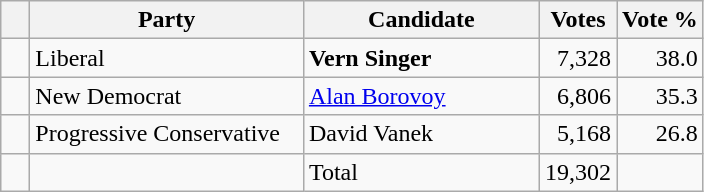<table class="wikitable">
<tr>
<th></th>
<th scope="col" width="175">Party</th>
<th scope="col" width="150">Candidate</th>
<th>Votes</th>
<th>Vote %</th>
</tr>
<tr>
<td>   </td>
<td>Liberal</td>
<td><strong>Vern Singer</strong></td>
<td align=right>7,328</td>
<td align=right>38.0</td>
</tr>
<tr>
<td>   </td>
<td>New Democrat</td>
<td><a href='#'>Alan Borovoy</a></td>
<td align=right>6,806</td>
<td align=right>35.3</td>
</tr>
<tr>
<td>   </td>
<td>Progressive Conservative</td>
<td>David Vanek</td>
<td align=right>5,168</td>
<td align=right>26.8</td>
</tr>
<tr>
<td></td>
<td></td>
<td>Total</td>
<td align=right>19,302</td>
<td></td>
</tr>
</table>
